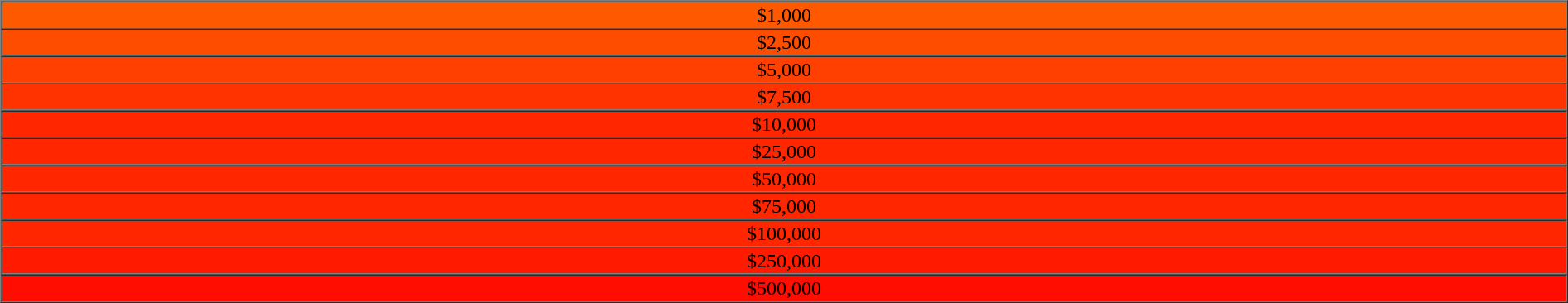<table border=1 cellspacing=0 cellpadding =1 width=100%|->
<tr>
<td bgcolor="#FF5900" align=center><span>$1,000</span></td>
</tr>
<tr>
<td bgcolor="#FF4D00" align=center><span>$2,500</span></td>
</tr>
<tr>
<td bgcolor="#FF4000" align=center><span>$5,000</span></td>
</tr>
<tr>
<td bgcolor="#FF3300" align=center><span>$7,500</span></td>
</tr>
<tr>
<td bgcolor="#FF2600" align=center><span>$10,000</span></td>
</tr>
<tr>
<td bgcolor="#FF2600" align=center><span>$25,000</span></td>
</tr>
<tr>
<td bgcolor="#FF2600" align=center><span>$50,000</span></td>
</tr>
<tr>
<td bgcolor="#FF2600" align=center><span>$75,000</span></td>
</tr>
<tr>
<td bgcolor="#FF2600" align=center><span>$100,000</span></td>
</tr>
<tr>
<td bgcolor="#FF1A00" align=center><span>$250,000</span></td>
</tr>
<tr>
<td bgcolor="#FF0D00" align=center><span>$500,000</span></td>
</tr>
</table>
